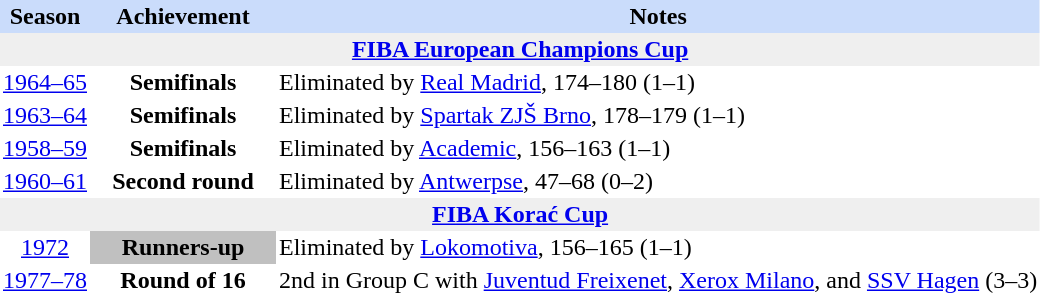<table class="toccolours" border="0" cellpadding="2" cellspacing="0" align="left" style="margin:0.5em;">
<tr bgcolor=#CADCFB>
<th>Season</th>
<th style="width:120px;">Achievement</th>
<th>Notes</th>
</tr>
<tr>
<th colspan="4" bgcolor=#EFEFEF><a href='#'>FIBA European Champions Cup</a></th>
</tr>
<tr>
<td align="center"><a href='#'>1964–65</a></td>
<td align="center"><strong>Semifinals</strong></td>
<td align="left">Eliminated by <a href='#'>Real Madrid</a>, 174–180 (1–1)</td>
</tr>
<tr>
<td align="center"><a href='#'>1963–64</a></td>
<td align="center"><strong>Semifinals</strong></td>
<td align="left">Eliminated by <a href='#'>Spartak ZJŠ Brno</a>, 178–179 (1–1)</td>
</tr>
<tr>
<td align="center"><a href='#'>1958–59</a></td>
<td align="center"><strong>Semifinals</strong></td>
<td align="left">Eliminated by <a href='#'>Academic</a>, 156–163 (1–1)</td>
</tr>
<tr>
<td align="center"><a href='#'>1960–61</a></td>
<td align="center"><strong>Second round</strong></td>
<td align="left">Eliminated by <a href='#'>Antwerpse</a>, 47–68 (0–2)</td>
</tr>
<tr>
<th colspan="4" bgcolor=#EFEFEF><a href='#'>FIBA Korać Cup</a></th>
</tr>
<tr>
<td align="center"><a href='#'>1972</a></td>
<td align="center" style="background:silver;"><strong>Runners-up</strong></td>
<td align="left">Eliminated by <a href='#'>Lokomotiva</a>, 156–165 (1–1)</td>
</tr>
<tr>
<td align="center"><a href='#'>1977–78</a></td>
<td align="center"><strong>Round of 16</strong></td>
<td align="left">2nd in Group C with <a href='#'>Juventud Freixenet</a>, <a href='#'>Xerox Milano</a>, and <a href='#'>SSV Hagen</a> (3–3)</td>
</tr>
<tr>
</tr>
</table>
